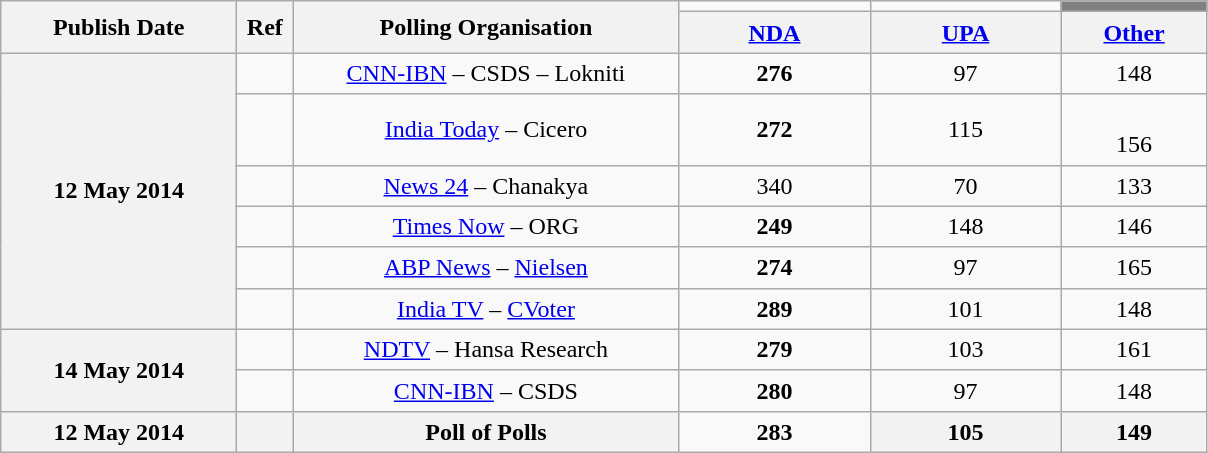<table class="wikitable" style="text-align:center;font-size:100%;line-height:20px;">
<tr>
<th class="wikitable" rowspan="2" width="150px">Publish Date</th>
<th class="wikitable" rowspan="2" width="30px">Ref</th>
<th class="wikitable" rowspan="2" width="250px">Polling Organisation</th>
<td bgcolor=></td>
<td bgcolor=></td>
<td style="background:grey;"></td>
</tr>
<tr>
<th class="wikitable" width="120px"><a href='#'>NDA</a></th>
<th class="wikitable" width="120px"><a href='#'>UPA</a></th>
<th class="wikitable" width="90px"><a href='#'>Other</a></th>
</tr>
<tr class="hintergrundfarbe2" style="text-align:center">
<th rowspan="6" style="text-align:center;">12 May 2014</th>
<td></td>
<td><a href='#'>CNN-IBN</a> – CSDS – Lokniti</td>
<td bgcolor=><strong>276</strong></td>
<td>97</td>
<td>148</td>
</tr>
<tr>
<td></td>
<td><a href='#'>India Today</a> – Cicero</td>
<td bgcolor=><strong>272</strong></td>
<td>115</td>
<td><br>156</td>
</tr>
<tr>
<td></td>
<td><a href='#'>News 24</a> – Chanakya</td>
<td bgcolor=>340</td>
<td>70</td>
<td>133</td>
</tr>
<tr>
<td></td>
<td><a href='#'>Times Now</a> – ORG</td>
<td bgcolor=><strong>249</strong></td>
<td>148</td>
<td>146</td>
</tr>
<tr>
<td></td>
<td><a href='#'>ABP News</a> – <a href='#'>Nielsen</a></td>
<td bgcolor=><strong>274</strong></td>
<td>97</td>
<td>165</td>
</tr>
<tr>
<td></td>
<td><a href='#'>India TV</a> – <a href='#'>CVoter</a></td>
<td bgcolor=><strong>289</strong></td>
<td>101</td>
<td>148</td>
</tr>
<tr>
<th rowspan="2">14 May 2014</th>
<td></td>
<td><a href='#'>NDTV</a> – Hansa Research</td>
<td bgcolor=><strong>279</strong></td>
<td>103</td>
<td>161</td>
</tr>
<tr>
<td></td>
<td><a href='#'>CNN-IBN</a> – CSDS</td>
<td bgcolor=><strong>280</strong></td>
<td>97</td>
<td>148</td>
</tr>
<tr>
<th>12 May 2014</th>
<th></th>
<th>Poll of Polls</th>
<td bgcolor=><strong>283</strong></td>
<th>105</th>
<th>149</th>
</tr>
</table>
